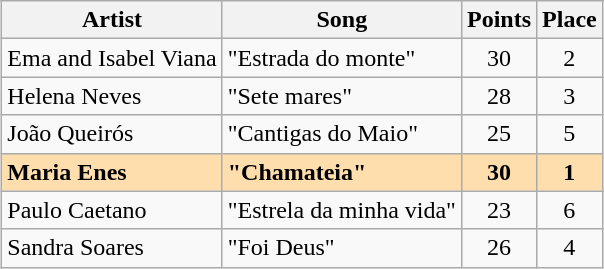<table class="sortable wikitable" style="margin: 1em auto 1em auto; text-align:center;">
<tr>
<th>Artist</th>
<th>Song</th>
<th>Points</th>
<th>Place</th>
</tr>
<tr>
<td align="left">Ema and Isabel Viana</td>
<td align="left">"Estrada do monte"</td>
<td>30</td>
<td>2</td>
</tr>
<tr>
<td align="left">Helena Neves</td>
<td align="left">"Sete mares"</td>
<td>28</td>
<td>3</td>
</tr>
<tr>
<td align="left">João Queirós</td>
<td align="left">"Cantigas do Maio"</td>
<td>25</td>
<td>5</td>
</tr>
<tr style="font-weight:bold; background:navajowhite;">
<td align="left">Maria Enes</td>
<td align="left">"Chamateia"</td>
<td>30</td>
<td>1</td>
</tr>
<tr>
<td align="left">Paulo Caetano</td>
<td align="left">"Estrela da minha vida"</td>
<td>23</td>
<td>6</td>
</tr>
<tr>
<td align="left">Sandra Soares</td>
<td align="left">"Foi Deus"</td>
<td>26</td>
<td>4</td>
</tr>
</table>
